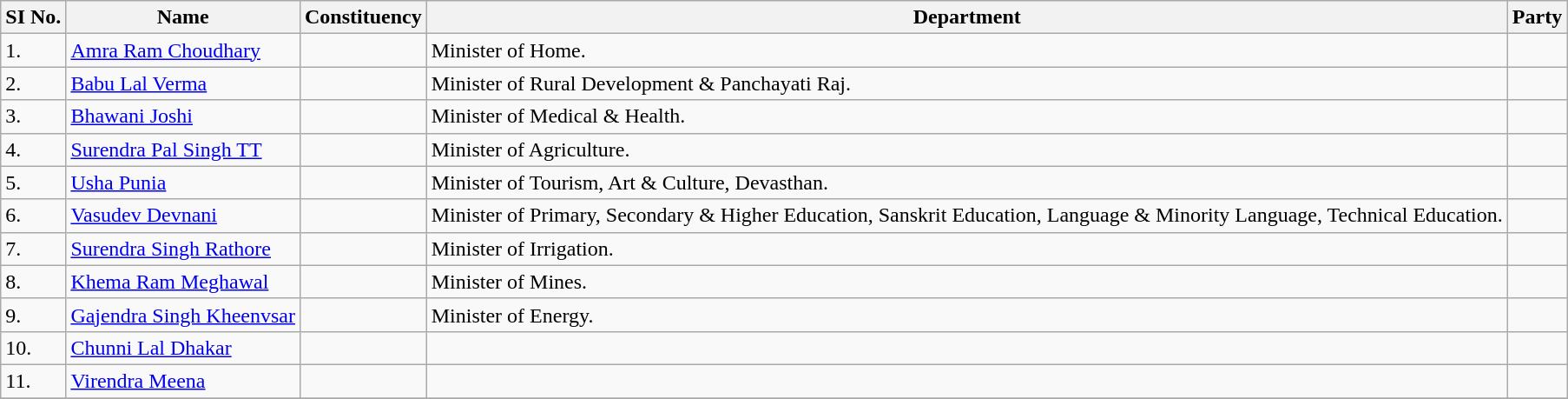<table class ="wikitable">
<tr>
<th>SI No.</th>
<th>Name</th>
<th>Constituency</th>
<th>Department</th>
<th>Party</th>
</tr>
<tr>
<td>1.</td>
<td><a href='#'>Amra Ram Choudhary</a></td>
<td></td>
<td>Minister of Home.</td>
<td></td>
</tr>
<tr>
<td>2.</td>
<td><a href='#'>Babu Lal Verma</a></td>
<td></td>
<td>Minister of Rural Development & Panchayati Raj.</td>
<td></td>
</tr>
<tr>
<td>3.</td>
<td><a href='#'>Bhawani Joshi</a></td>
<td></td>
<td>Minister of Medical & Health.</td>
<td></td>
</tr>
<tr>
<td>4.</td>
<td><a href='#'>Surendra Pal Singh TT</a></td>
<td></td>
<td>Minister of Agriculture.</td>
<td></td>
</tr>
<tr>
<td>5.</td>
<td><a href='#'>Usha Punia</a></td>
<td></td>
<td>Minister of Tourism, Art & Culture, Devasthan.</td>
<td></td>
</tr>
<tr>
<td>6.</td>
<td><a href='#'>Vasudev Devnani</a></td>
<td></td>
<td>Minister of Primary, Secondary & Higher Education, Sanskrit Education, Language & Minority Language, Technical Education.</td>
<td></td>
</tr>
<tr>
<td>7.</td>
<td><a href='#'>Surendra Singh Rathore</a></td>
<td></td>
<td>Minister of Irrigation.</td>
<td></td>
</tr>
<tr>
<td>8.</td>
<td><a href='#'>Khema Ram Meghawal</a></td>
<td></td>
<td>Minister of Mines.</td>
<td></td>
</tr>
<tr>
<td>9.</td>
<td><a href='#'>Gajendra Singh Kheenvsar</a></td>
<td></td>
<td>Minister of Energy.</td>
<td></td>
</tr>
<tr>
<td>10.</td>
<td><a href='#'>Chunni Lal Dhakar</a></td>
<td></td>
<td></td>
<td></td>
</tr>
<tr>
<td>11.</td>
<td><a href='#'>Virendra Meena</a></td>
<td></td>
<td></td>
<td></td>
</tr>
<tr>
</tr>
</table>
